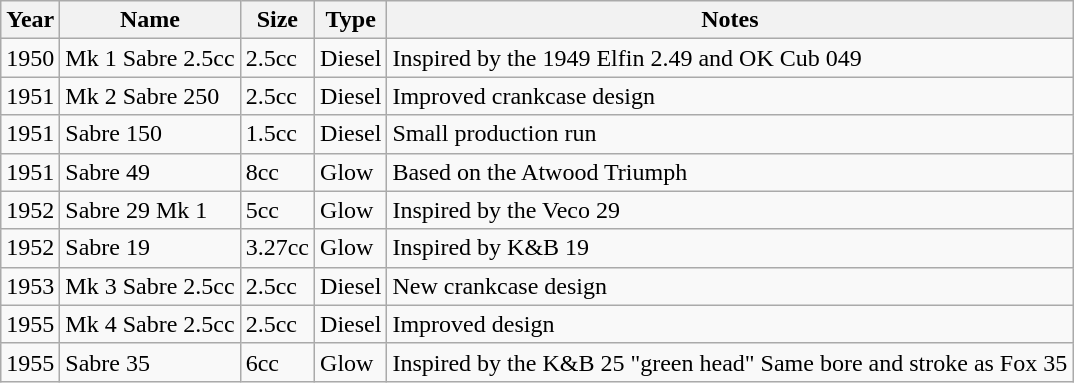<table class="sortable wikitable">
<tr>
<th>Year</th>
<th>Name</th>
<th>Size</th>
<th>Type</th>
<th>Notes</th>
</tr>
<tr>
<td>1950</td>
<td>Mk 1 Sabre 2.5cc</td>
<td>2.5cc</td>
<td>Diesel</td>
<td>Inspired by the 1949 Elfin 2.49 and OK Cub 049</td>
</tr>
<tr>
<td>1951</td>
<td>Mk 2 Sabre 250</td>
<td>2.5cc</td>
<td>Diesel</td>
<td>Improved crankcase design</td>
</tr>
<tr>
<td>1951</td>
<td>Sabre 150</td>
<td>1.5cc</td>
<td>Diesel</td>
<td>Small production run</td>
</tr>
<tr>
<td>1951</td>
<td>Sabre 49</td>
<td>8cc</td>
<td>Glow</td>
<td>Based on the Atwood Triumph</td>
</tr>
<tr>
<td>1952</td>
<td>Sabre 29 Mk 1</td>
<td>5cc</td>
<td>Glow</td>
<td>Inspired by the Veco 29</td>
</tr>
<tr>
<td>1952</td>
<td>Sabre 19</td>
<td>3.27cc</td>
<td>Glow</td>
<td>Inspired by K&B 19</td>
</tr>
<tr>
<td>1953</td>
<td>Mk 3 Sabre 2.5cc</td>
<td>2.5cc</td>
<td>Diesel</td>
<td>New crankcase design</td>
</tr>
<tr>
<td>1955</td>
<td>Mk 4 Sabre 2.5cc</td>
<td>2.5cc</td>
<td>Diesel</td>
<td>Improved design</td>
</tr>
<tr>
<td>1955</td>
<td>Sabre 35</td>
<td>6cc</td>
<td>Glow</td>
<td>Inspired by the K&B 25 "green head" Same bore and stroke as Fox 35</td>
</tr>
</table>
